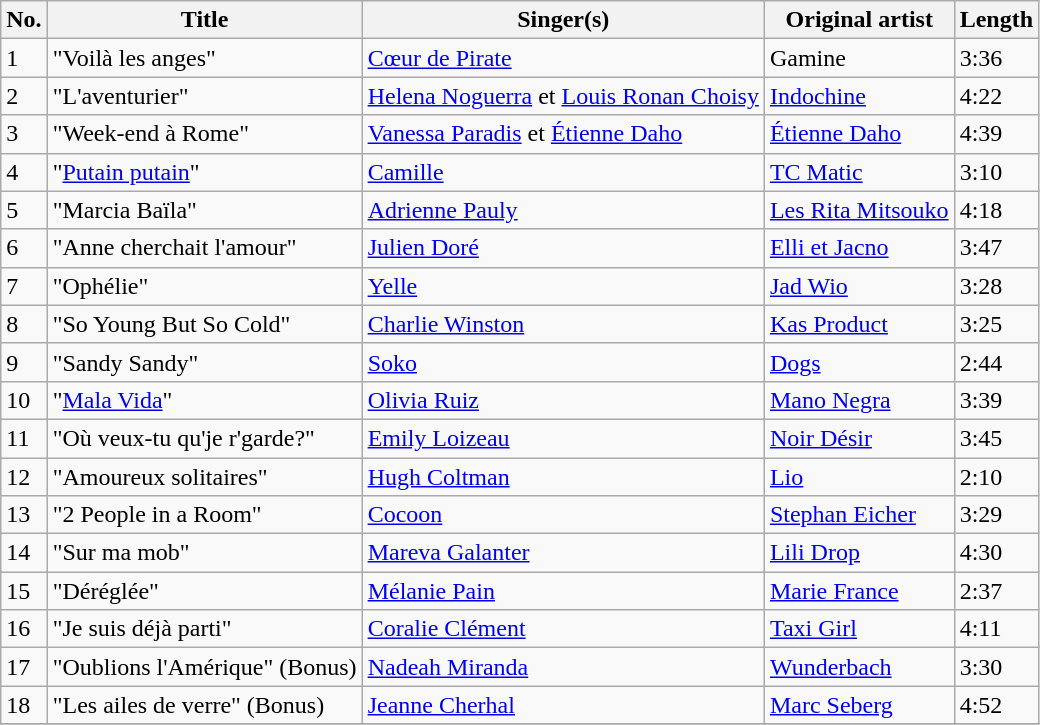<table class="wikitable">
<tr>
<th>No.</th>
<th>Title</th>
<th>Singer(s)</th>
<th>Original artist</th>
<th>Length</th>
</tr>
<tr>
<td>1</td>
<td>"Voilà les anges"</td>
<td><a href='#'>Cœur de Pirate</a></td>
<td>Gamine</td>
<td>3:36</td>
</tr>
<tr>
<td>2</td>
<td>"L'aventurier"</td>
<td><a href='#'>Helena Noguerra</a> et <a href='#'>Louis Ronan Choisy</a></td>
<td><a href='#'>Indochine</a></td>
<td>4:22</td>
</tr>
<tr>
<td>3</td>
<td>"Week-end à Rome"</td>
<td><a href='#'>Vanessa Paradis</a> et <a href='#'>Étienne Daho</a></td>
<td><a href='#'>Étienne Daho</a></td>
<td>4:39</td>
</tr>
<tr>
<td>4</td>
<td>"<a href='#'>Putain putain</a>"</td>
<td><a href='#'>Camille</a></td>
<td><a href='#'>TC Matic</a></td>
<td>3:10</td>
</tr>
<tr>
<td>5</td>
<td>"Marcia Baïla"</td>
<td><a href='#'>Adrienne Pauly</a></td>
<td><a href='#'>Les Rita Mitsouko</a></td>
<td>4:18</td>
</tr>
<tr>
<td>6</td>
<td>"Anne cherchait l'amour"</td>
<td><a href='#'>Julien Doré</a></td>
<td><a href='#'>Elli et Jacno</a></td>
<td>3:47</td>
</tr>
<tr>
<td>7</td>
<td>"Ophélie"</td>
<td><a href='#'>Yelle</a></td>
<td><a href='#'>Jad Wio</a></td>
<td>3:28</td>
</tr>
<tr>
<td>8</td>
<td>"So Young But So Cold"</td>
<td><a href='#'>Charlie Winston</a></td>
<td><a href='#'>Kas Product</a></td>
<td>3:25</td>
</tr>
<tr>
<td>9</td>
<td>"Sandy Sandy"</td>
<td><a href='#'>Soko</a></td>
<td><a href='#'>Dogs</a></td>
<td>2:44</td>
</tr>
<tr>
<td>10</td>
<td>"<a href='#'>Mala Vida</a>"</td>
<td><a href='#'>Olivia Ruiz</a></td>
<td><a href='#'>Mano Negra</a></td>
<td>3:39</td>
</tr>
<tr>
<td>11</td>
<td>"Où veux-tu qu'je r'garde?"</td>
<td><a href='#'>Emily Loizeau</a></td>
<td><a href='#'>Noir Désir</a></td>
<td>3:45</td>
</tr>
<tr>
<td>12</td>
<td>"Amoureux solitaires"</td>
<td><a href='#'>Hugh Coltman</a></td>
<td><a href='#'>Lio</a></td>
<td>2:10</td>
</tr>
<tr>
<td>13</td>
<td>"2 People in a Room"</td>
<td><a href='#'>Cocoon</a></td>
<td><a href='#'>Stephan Eicher</a></td>
<td>3:29</td>
</tr>
<tr>
<td>14</td>
<td>"Sur ma mob"</td>
<td><a href='#'>Mareva Galanter</a></td>
<td><a href='#'>Lili Drop</a></td>
<td>4:30</td>
</tr>
<tr>
<td>15</td>
<td>"Déréglée"</td>
<td><a href='#'>Mélanie Pain</a></td>
<td><a href='#'>Marie France</a></td>
<td>2:37</td>
</tr>
<tr>
<td>16</td>
<td>"Je suis déjà parti"</td>
<td><a href='#'>Coralie Clément</a></td>
<td><a href='#'>Taxi Girl</a></td>
<td>4:11</td>
</tr>
<tr>
<td>17</td>
<td>"Oublions l'Amérique" (Bonus)</td>
<td><a href='#'>Nadeah Miranda</a></td>
<td><a href='#'>Wunderbach</a></td>
<td>3:30</td>
</tr>
<tr>
<td>18</td>
<td>"Les ailes de verre" (Bonus)</td>
<td><a href='#'>Jeanne Cherhal</a></td>
<td><a href='#'>Marc Seberg</a></td>
<td>4:52</td>
</tr>
<tr>
</tr>
</table>
